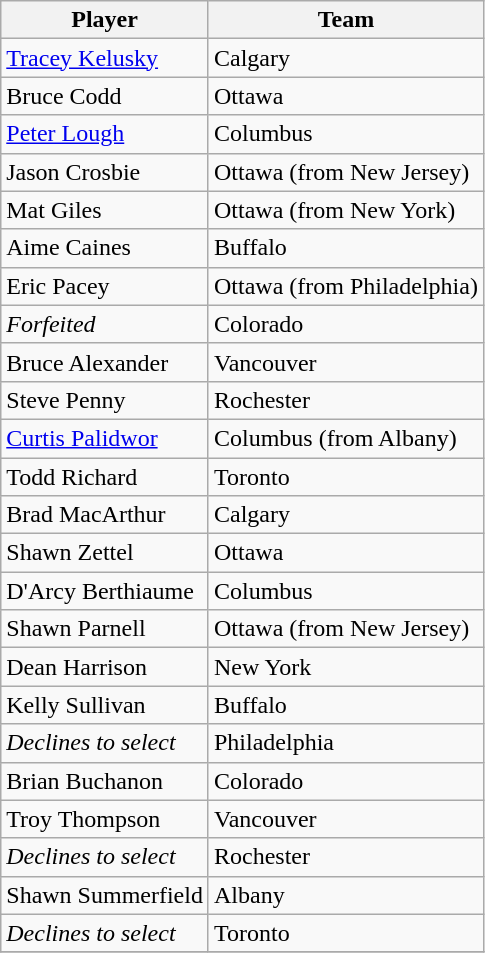<table class="wikitable">
<tr>
<th>Player</th>
<th>Team</th>
</tr>
<tr>
<td><a href='#'>Tracey Kelusky</a></td>
<td>Calgary</td>
</tr>
<tr>
<td>Bruce Codd</td>
<td>Ottawa</td>
</tr>
<tr>
<td><a href='#'>Peter Lough</a></td>
<td>Columbus</td>
</tr>
<tr>
<td>Jason Crosbie</td>
<td>Ottawa (from New Jersey)</td>
</tr>
<tr>
<td>Mat Giles</td>
<td>Ottawa (from New York)</td>
</tr>
<tr>
<td>Aime Caines</td>
<td>Buffalo</td>
</tr>
<tr>
<td>Eric Pacey</td>
<td>Ottawa (from Philadelphia)</td>
</tr>
<tr>
<td><em>Forfeited</em></td>
<td>Colorado</td>
</tr>
<tr>
<td>Bruce Alexander</td>
<td>Vancouver</td>
</tr>
<tr>
<td>Steve Penny</td>
<td>Rochester</td>
</tr>
<tr>
<td><a href='#'>Curtis Palidwor</a></td>
<td>Columbus (from Albany)</td>
</tr>
<tr>
<td>Todd Richard</td>
<td>Toronto</td>
</tr>
<tr>
<td>Brad MacArthur</td>
<td>Calgary</td>
</tr>
<tr>
<td>Shawn Zettel</td>
<td>Ottawa</td>
</tr>
<tr>
<td>D'Arcy Berthiaume</td>
<td>Columbus</td>
</tr>
<tr>
<td>Shawn Parnell</td>
<td>Ottawa (from New Jersey)</td>
</tr>
<tr>
<td>Dean Harrison</td>
<td>New York</td>
</tr>
<tr>
<td>Kelly Sullivan</td>
<td>Buffalo</td>
</tr>
<tr>
<td><em>Declines to select</em></td>
<td>Philadelphia</td>
</tr>
<tr>
<td>Brian Buchanon</td>
<td>Colorado</td>
</tr>
<tr>
<td>Troy Thompson</td>
<td>Vancouver</td>
</tr>
<tr>
<td><em>Declines to select</em></td>
<td>Rochester</td>
</tr>
<tr>
<td>Shawn Summerfield</td>
<td>Albany</td>
</tr>
<tr>
<td><em>Declines to select</em></td>
<td>Toronto</td>
</tr>
<tr>
</tr>
</table>
